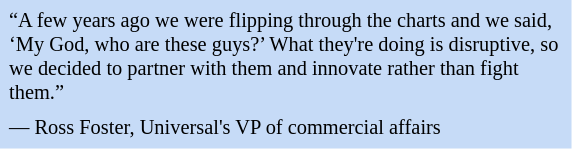<table class="toccolours" style="float: right; margin-left: 1em; margin-right: 2em; font-size: 85%; background:#c6dbf7; color:black; width:28em; max-width: 40%;" cellspacing="5">
<tr>
<td style="text-align: left;">“A few years ago we were flipping through the charts and we said, ‘My God, who are these guys?’ What they're doing is disruptive, so we decided to partner with them and innovate rather than fight them.”</td>
</tr>
<tr>
<td style="text-align: left;">— Ross Foster, Universal's VP of commercial affairs</td>
</tr>
</table>
